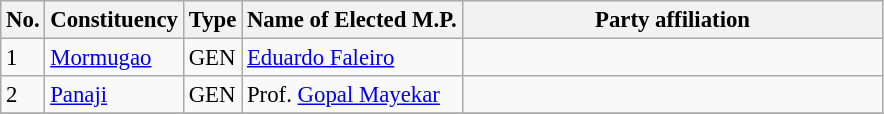<table class="wikitable" style="font-size:95%;">
<tr>
<th>No.</th>
<th>Constituency</th>
<th>Type</th>
<th>Name of Elected M.P.</th>
<th colspan="2" style="width:18em">Party affiliation</th>
</tr>
<tr>
<td>1</td>
<td><a href='#'>Mormugao</a></td>
<td>GEN</td>
<td><a href='#'>Eduardo Faleiro</a></td>
<td></td>
</tr>
<tr>
<td>2</td>
<td><a href='#'>Panaji</a></td>
<td>GEN</td>
<td>Prof. <a href='#'>Gopal Mayekar</a></td>
<td></td>
</tr>
<tr>
</tr>
</table>
